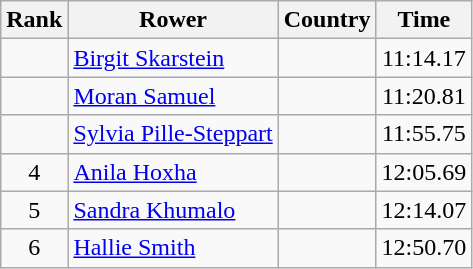<table class="wikitable" style="text-align:center">
<tr>
<th>Rank</th>
<th>Rower</th>
<th>Country</th>
<th>Time</th>
</tr>
<tr>
<td></td>
<td align="left"><a href='#'>Birgit Skarstein</a></td>
<td align="left"></td>
<td>11:14.17</td>
</tr>
<tr>
<td></td>
<td align="left"><a href='#'>Moran Samuel</a></td>
<td align="left"></td>
<td>11:20.81</td>
</tr>
<tr>
<td></td>
<td align="left"><a href='#'>Sylvia Pille-Steppart</a></td>
<td align="left"></td>
<td>11:55.75</td>
</tr>
<tr>
<td>4</td>
<td align="left"><a href='#'>Anila Hoxha</a></td>
<td align="left"></td>
<td>12:05.69</td>
</tr>
<tr>
<td>5</td>
<td align="left"><a href='#'>Sandra Khumalo</a></td>
<td align="left"></td>
<td>12:14.07</td>
</tr>
<tr>
<td>6</td>
<td align="left"><a href='#'>Hallie Smith</a></td>
<td align="left"></td>
<td>12:50.70</td>
</tr>
</table>
